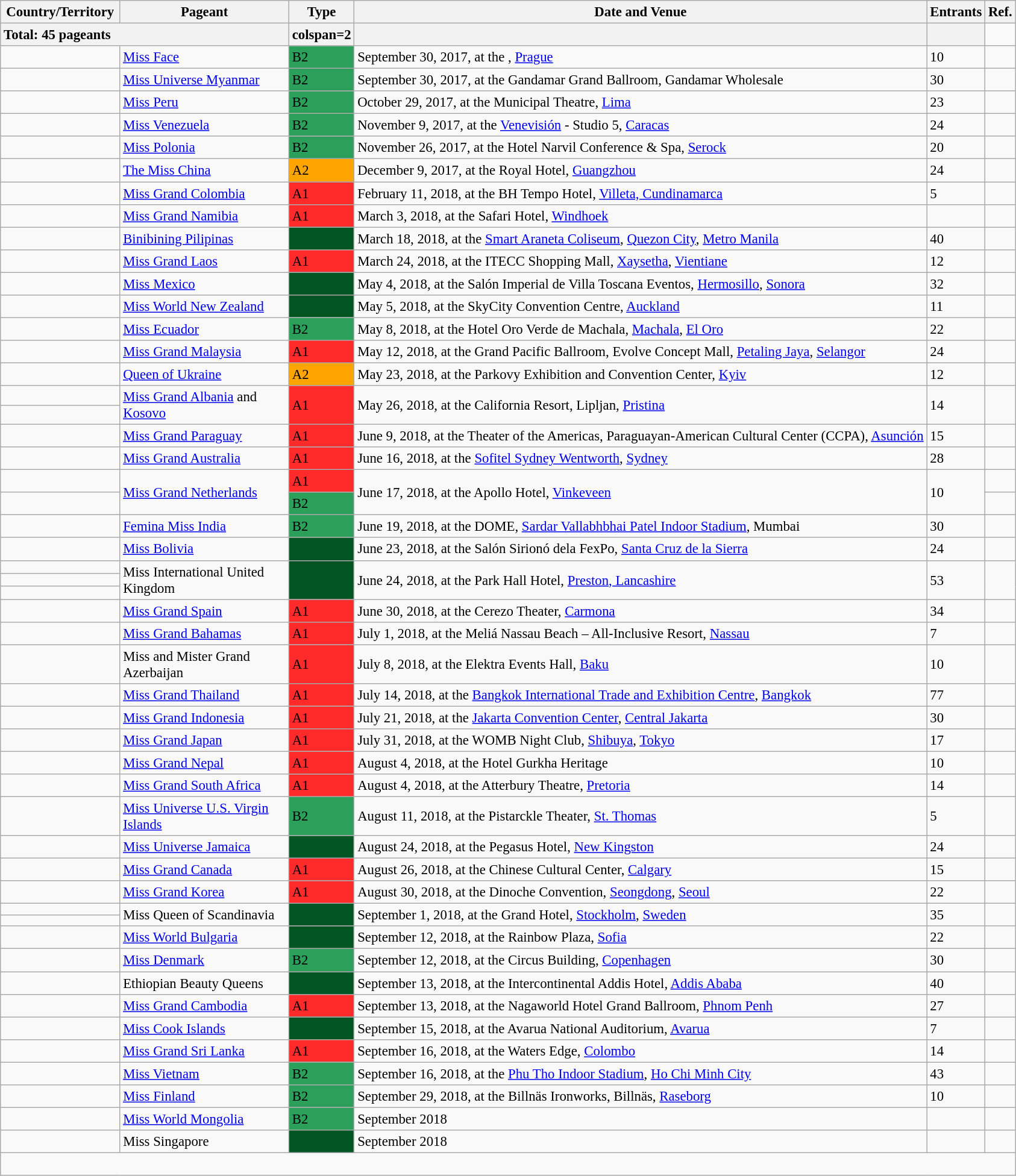<table class="wikitable defaultcenter col1left col4left sortable static-row-numbers" style="font-size: 95%;">
<tr>
<th class="unsortable" style="width:125px;">Country/Territory</th>
<th class="unsortable" style="width:180px;">Pageant</th>
<th class=unsortable>Type</th>
<th class=unsortable>Date and Venue</th>
<th class=unsortable>Entrants</th>
<th class=unsortable>Ref.</th>
</tr>
<tr style="background:white;" class="static-row-header">
<th colspan="2" style="text-align:left;">Total: 45 pageants</th>
<th>colspan=2 </th>
<th></th>
<th></th>
</tr>
<tr>
<td></td>
<td><a href='#'>Miss Face</a></td>
<td bgcolor=#2ca05a>B2</td>
<td>September 30, 2017, at the , <a href='#'>Prague</a></td>
<td>10</td>
<td></td>
</tr>
<tr>
<td></td>
<td><a href='#'>Miss Universe Myanmar</a></td>
<td bgcolor=#2ca05a>B2</td>
<td>September 30, 2017, at the Gandamar Grand Ballroom, Gandamar Wholesale</td>
<td>30</td>
<td></td>
</tr>
<tr>
<td></td>
<td><a href='#'>Miss Peru</a></td>
<td bgcolor=#2ca05a>B2</td>
<td>October 29, 2017, at the Municipal Theatre, <a href='#'>Lima</a></td>
<td>23</td>
<td></td>
</tr>
<tr>
<td></td>
<td><a href='#'>Miss Venezuela</a></td>
<td bgcolor=#2ca05a>B2</td>
<td>November 9, 2017, at the <a href='#'>Venevisión</a> - Studio 5, <a href='#'>Caracas</a></td>
<td>24</td>
<td></td>
</tr>
<tr>
<td></td>
<td><a href='#'>Miss Polonia</a></td>
<td bgcolor=#2ca05a>B2</td>
<td>November 26, 2017, at the Hotel Narvil Conference & Spa, <a href='#'>Serock</a></td>
<td>20</td>
<td></td>
</tr>
<tr>
<td></td>
<td><a href='#'>The Miss China</a></td>
<td bgcolor=#ffa500>A2</td>
<td>December 9, 2017, at the Royal Hotel, <a href='#'>Guangzhou</a></td>
<td>24</td>
<td></td>
</tr>
<tr>
<td></td>
<td><a href='#'>Miss Grand Colombia</a></td>
<td bgcolor=#ff2a2a>A1</td>
<td>February 11, 2018, at the BH Tempo Hotel, <a href='#'>Villeta, Cundinamarca</a></td>
<td>5</td>
<td></td>
</tr>
<tr>
<td></td>
<td><a href='#'>Miss Grand Namibia</a></td>
<td bgcolor=#ff2a2a>A1</td>
<td>March 3, 2018, at the Safari Hotel, <a href='#'>Windhoek</a></td>
<td></td>
<td></td>
</tr>
<tr>
<td></td>
<td><a href='#'>Binibining Pilipinas</a></td>
<td bgcolor=#005522></td>
<td>March 18, 2018, at the <a href='#'>Smart Araneta Coliseum</a>, <a href='#'>Quezon City</a>, <a href='#'>Metro Manila</a></td>
<td>40</td>
<td></td>
</tr>
<tr>
<td></td>
<td><a href='#'>Miss Grand Laos</a></td>
<td bgcolor=#ff2a2a>A1</td>
<td>March 24, 2018, at the ITECC Shopping Mall, <a href='#'>Xaysetha</a>, <a href='#'>Vientiane</a></td>
<td>12</td>
<td></td>
</tr>
<tr>
<td></td>
<td><a href='#'>Miss Mexico</a></td>
<td bgcolor=#005522></td>
<td>May 4, 2018, at the Salón Imperial de Villa Toscana Eventos, <a href='#'>Hermosillo</a>, <a href='#'>Sonora</a></td>
<td>32</td>
<td></td>
</tr>
<tr>
<td></td>
<td><a href='#'>Miss World New Zealand</a></td>
<td bgcolor=#005522></td>
<td>May 5, 2018, at the SkyCity Convention Centre, <a href='#'>Auckland</a></td>
<td>11</td>
<td></td>
</tr>
<tr>
<td></td>
<td><a href='#'>Miss Ecuador</a></td>
<td bgcolor=#2ca05a>B2</td>
<td>May 8, 2018, at the Hotel Oro Verde de Machala, <a href='#'>Machala</a>, <a href='#'>El Oro</a></td>
<td>22</td>
<td></td>
</tr>
<tr>
<td></td>
<td><a href='#'>Miss Grand Malaysia</a></td>
<td bgcolor=#ff2a2a>A1</td>
<td>May 12, 2018, at the Grand Pacific Ballroom, Evolve Concept Mall, <a href='#'>Petaling Jaya</a>, <a href='#'>Selangor</a></td>
<td>24</td>
<td></td>
</tr>
<tr>
<td></td>
<td><a href='#'>Queen of Ukraine</a></td>
<td bgcolor=#ffa500>A2</td>
<td>May 23, 2018, at the Parkovy Exhibition and Convention Center, <a href='#'>Kyiv</a></td>
<td>12</td>
<td></td>
</tr>
<tr>
<td></td>
<td rowspan=2><a href='#'>Miss Grand Albania</a> and <a href='#'>Kosovo</a></td>
<td rowspan=2 bgcolor=#ff2a2a>A1</td>
<td rowspan=2>May 26, 2018, at the California Resort, Lipljan, <a href='#'>Pristina</a></td>
<td rowspan=2>14</td>
<td rowspan=2></td>
</tr>
<tr class="sortbottom static-row-header">
<td></td>
</tr>
<tr>
<td></td>
<td><a href='#'>Miss Grand Paraguay</a></td>
<td bgcolor=#ff2a2a>A1</td>
<td>June 9, 2018, at the Theater of the Americas, Paraguayan-American Cultural Center (CCPA), <a href='#'>Asunción</a></td>
<td>15</td>
<td></td>
</tr>
<tr>
<td></td>
<td><a href='#'>Miss Grand Australia</a></td>
<td bgcolor=#ff2a2a>A1</td>
<td>June 16, 2018, at the <a href='#'>Sofitel Sydney Wentworth</a>, <a href='#'>Sydney</a></td>
<td>28</td>
<td></td>
</tr>
<tr>
<td></td>
<td rowspan=2><a href='#'>Miss Grand Netherlands</a></td>
<td bgcolor=#ff2a2a>A1</td>
<td rowspan=2>June 17, 2018, at the Apollo Hotel, <a href='#'>Vinkeveen</a></td>
<td rowspan=2>10</td>
<td></td>
</tr>
<tr class="sortbottom static-row-header">
<td></td>
<td bgcolor=#2ca05a>B2</td>
<td></td>
</tr>
<tr>
<td></td>
<td><a href='#'>Femina Miss India</a></td>
<td bgcolor=#2ca05a>B2</td>
<td>June 19, 2018, at the DOME, <a href='#'>Sardar Vallabhbhai Patel Indoor Stadium</a>, Mumbai</td>
<td>30</td>
<td></td>
</tr>
<tr>
<td></td>
<td><a href='#'>Miss Bolivia</a></td>
<td bgcolor=#005522></td>
<td>June 23, 2018, at the Salón Sirionó dela FexPo, <a href='#'>Santa Cruz de la Sierra</a></td>
<td>24</td>
<td></td>
</tr>
<tr>
<td></td>
<td rowspan=3>Miss International United Kingdom</td>
<td rowspan=3 bgcolor=#005522></td>
<td rowspan=3>June 24, 2018, at the Park Hall Hotel, <a href='#'>Preston, Lancashire</a></td>
<td rowspan=3>53</td>
<td rowspan=3></td>
</tr>
<tr class="sortbottom static-row-header">
<td></td>
</tr>
<tr class="sortbottom static-row-header">
<td></td>
</tr>
<tr>
<td></td>
<td><a href='#'>Miss Grand Spain</a></td>
<td bgcolor=#ff2a2a>A1</td>
<td>June 30, 2018, at the Cerezo Theater, <a href='#'>Carmona</a></td>
<td>34</td>
<td></td>
</tr>
<tr>
<td></td>
<td><a href='#'>Miss Grand Bahamas</a></td>
<td bgcolor=#ff2a2a>A1</td>
<td>July 1, 2018, at the Meliá Nassau Beach – All-Inclusive Resort, <a href='#'>Nassau</a></td>
<td>7</td>
<td></td>
</tr>
<tr>
<td></td>
<td>Miss and Mister Grand Azerbaijan</td>
<td bgcolor=#ff2a2a>A1</td>
<td>July 8, 2018, at the Elektra Events Hall, <a href='#'>Baku</a></td>
<td>10</td>
<td></td>
</tr>
<tr>
<td></td>
<td><a href='#'>Miss Grand Thailand</a></td>
<td bgcolor=#ff2a2a>A1</td>
<td>July 14, 2018, at the <a href='#'>Bangkok International Trade and Exhibition Centre</a>, <a href='#'>Bangkok</a></td>
<td>77</td>
<td></td>
</tr>
<tr>
<td></td>
<td><a href='#'>Miss Grand Indonesia</a></td>
<td bgcolor=#ff2a2a>A1</td>
<td>July 21, 2018, at the <a href='#'>Jakarta Convention Center</a>, <a href='#'>Central Jakarta</a></td>
<td>30</td>
<td></td>
</tr>
<tr>
<td></td>
<td><a href='#'>Miss Grand Japan</a></td>
<td bgcolor=#ff2a2a>A1</td>
<td>July 31, 2018, at the WOMB Night Club, <a href='#'>Shibuya</a>, <a href='#'>Tokyo</a></td>
<td>17</td>
<td></td>
</tr>
<tr>
<td></td>
<td><a href='#'>Miss Grand Nepal</a></td>
<td bgcolor=#ff2a2a>A1</td>
<td>August 4, 2018, at the Hotel Gurkha Heritage</td>
<td>10</td>
<td></td>
</tr>
<tr>
<td></td>
<td><a href='#'>Miss Grand South Africa</a></td>
<td bgcolor=#ff2a2a>A1</td>
<td>August 4, 2018, at the Atterbury Theatre, <a href='#'>Pretoria</a></td>
<td>14</td>
<td></td>
</tr>
<tr>
<td></td>
<td><a href='#'>Miss Universe U.S. Virgin Islands</a></td>
<td bgcolor=#2ca05a>B2</td>
<td>August 11, 2018, at the Pistarckle Theater, <a href='#'>St. Thomas</a></td>
<td>5</td>
<td></td>
</tr>
<tr>
<td></td>
<td><a href='#'>Miss Universe Jamaica</a></td>
<td bgcolor=#005522></td>
<td>August 24, 2018, at the Pegasus Hotel, <a href='#'>New Kingston</a></td>
<td>24</td>
<td></td>
</tr>
<tr>
<td></td>
<td><a href='#'>Miss Grand Canada</a></td>
<td bgcolor=#ff2a2a>A1</td>
<td>August 26, 2018, at the Chinese Cultural Center, <a href='#'>Calgary</a></td>
<td>15</td>
<td></td>
</tr>
<tr>
<td></td>
<td><a href='#'>Miss Grand Korea</a></td>
<td bgcolor=#ff2a2a>A1</td>
<td>August 30, 2018, at the Dinoche Convention, <a href='#'>Seongdong</a>, <a href='#'>Seoul</a></td>
<td>22</td>
<td></td>
</tr>
<tr>
<td></td>
<td rowspan=2>Miss Queen of Scandinavia</td>
<td rowspan=2 bgcolor=#005522></td>
<td rowspan=2>September 1, 2018, at the Grand Hotel, <a href='#'>Stockholm</a>, <a href='#'>Sweden</a></td>
<td rowspan=2>35</td>
<td rowspan=2></td>
</tr>
<tr class="sortbottom static-row-header">
<td></td>
</tr>
<tr>
<td></td>
<td><a href='#'>Miss World Bulgaria</a></td>
<td bgcolor=#005522></td>
<td>September 12, 2018, at the Rainbow Plaza, <a href='#'>Sofia</a></td>
<td>22</td>
<td></td>
</tr>
<tr>
<td></td>
<td><a href='#'>Miss Denmark</a></td>
<td bgcolor=#2ca05a>B2</td>
<td>September 12, 2018, at the Circus Building, <a href='#'>Copenhagen</a></td>
<td>30</td>
<td></td>
</tr>
<tr>
<td></td>
<td>Ethiopian Beauty Queens</td>
<td bgcolor=#005522></td>
<td>September 13, 2018, at the Intercontinental Addis Hotel, <a href='#'>Addis Ababa</a></td>
<td>40</td>
<td></td>
</tr>
<tr>
<td></td>
<td><a href='#'>Miss Grand Cambodia</a></td>
<td bgcolor=#ff2a2a>A1</td>
<td>September 13, 2018, at the Nagaworld Hotel Grand Ballroom, <a href='#'>Phnom Penh</a></td>
<td>27</td>
<td></td>
</tr>
<tr>
<td></td>
<td><a href='#'>Miss Cook Islands</a></td>
<td bgcolor=#005522></td>
<td>September 15, 2018, at the  Avarua National Auditorium, <a href='#'>Avarua</a></td>
<td>7</td>
<td></td>
</tr>
<tr>
<td></td>
<td><a href='#'>Miss Grand Sri Lanka</a></td>
<td bgcolor=#ff2a2a>A1</td>
<td>September 16, 2018, at the Waters Edge, <a href='#'>Colombo</a></td>
<td>14</td>
<td></td>
</tr>
<tr>
<td></td>
<td><a href='#'>Miss Vietnam</a></td>
<td bgcolor=#2ca05a>B2</td>
<td>September 16, 2018, at the <a href='#'>Phu Tho Indoor Stadium</a>, <a href='#'>Ho Chi Minh City</a></td>
<td>43</td>
<td></td>
</tr>
<tr>
<td></td>
<td><a href='#'>Miss Finland</a></td>
<td bgcolor=#2ca05a>B2</td>
<td>September 29, 2018, at the Billnäs Ironworks, Billnäs, <a href='#'>Raseborg</a></td>
<td>10</td>
<td></td>
</tr>
<tr>
<td></td>
<td><a href='#'>Miss World Mongolia</a></td>
<td bgcolor=#2ca05a>B2</td>
<td>September 2018</td>
<td></td>
<td></td>
</tr>
<tr>
<td></td>
<td>Miss Singapore</td>
<td bgcolor=#005522></td>
<td>September 2018</td>
<td></td>
<td></td>
</tr>
<tr class="sortbottom static-row-header">
<td colspan="6"><br></td>
</tr>
</table>
